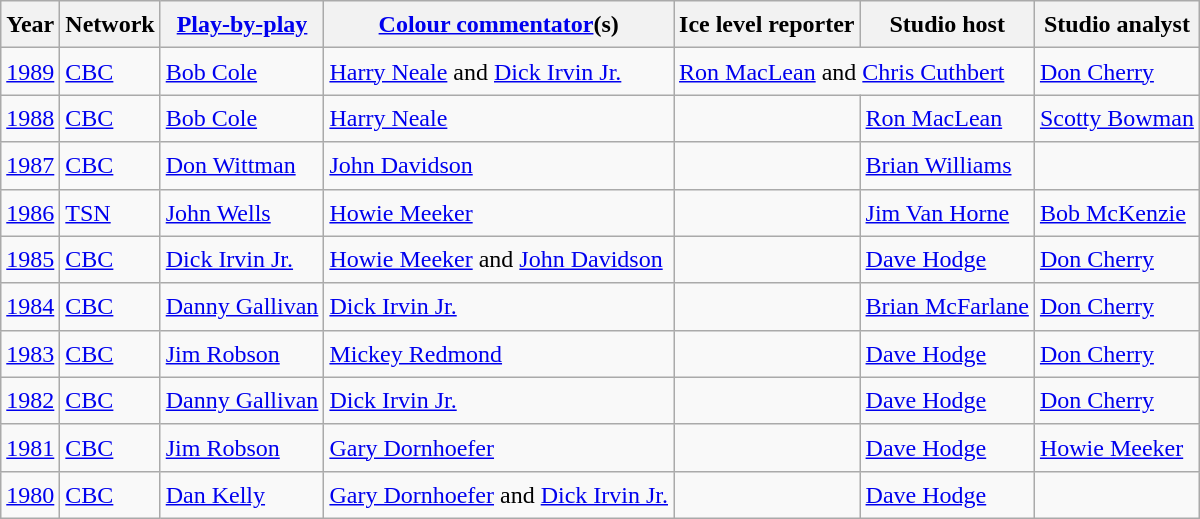<table class="wikitable sortable" style="font-size:1.00em; line-height:1.5em;">
<tr>
<th>Year</th>
<th>Network</th>
<th><a href='#'>Play-by-play</a></th>
<th><a href='#'>Colour commentator</a>(s)</th>
<th>Ice level reporter</th>
<th>Studio host</th>
<th>Studio analyst</th>
</tr>
<tr>
<td><a href='#'>1989</a></td>
<td><a href='#'>CBC</a></td>
<td><a href='#'>Bob Cole</a></td>
<td><a href='#'>Harry Neale</a> and <a href='#'>Dick Irvin Jr.</a></td>
<td colspan="2"><a href='#'>Ron MacLean</a> and <a href='#'>Chris Cuthbert</a></td>
<td><a href='#'>Don Cherry</a></td>
</tr>
<tr>
<td><a href='#'>1988</a></td>
<td><a href='#'>CBC</a></td>
<td><a href='#'>Bob Cole</a></td>
<td><a href='#'>Harry Neale</a></td>
<td></td>
<td><a href='#'>Ron MacLean</a></td>
<td><a href='#'>Scotty Bowman</a></td>
</tr>
<tr>
<td><a href='#'>1987</a></td>
<td><a href='#'>CBC</a></td>
<td><a href='#'>Don Wittman</a></td>
<td><a href='#'>John Davidson</a></td>
<td></td>
<td><a href='#'>Brian Williams</a></td>
</tr>
<tr>
<td><a href='#'>1986</a></td>
<td><a href='#'>TSN</a></td>
<td><a href='#'>John Wells</a></td>
<td><a href='#'>Howie Meeker</a></td>
<td></td>
<td><a href='#'>Jim Van Horne</a></td>
<td><a href='#'>Bob McKenzie</a></td>
</tr>
<tr>
<td><a href='#'>1985</a></td>
<td><a href='#'>CBC</a></td>
<td><a href='#'>Dick Irvin Jr.</a></td>
<td><a href='#'>Howie Meeker</a> and <a href='#'>John Davidson</a></td>
<td></td>
<td><a href='#'>Dave Hodge</a></td>
<td><a href='#'>Don Cherry</a></td>
</tr>
<tr>
<td><a href='#'>1984</a></td>
<td><a href='#'>CBC</a></td>
<td><a href='#'>Danny Gallivan</a></td>
<td><a href='#'>Dick Irvin Jr.</a></td>
<td></td>
<td><a href='#'>Brian McFarlane</a></td>
<td><a href='#'>Don Cherry</a></td>
</tr>
<tr>
<td><a href='#'>1983</a></td>
<td><a href='#'>CBC</a></td>
<td><a href='#'>Jim Robson</a></td>
<td><a href='#'>Mickey Redmond</a></td>
<td></td>
<td><a href='#'>Dave Hodge</a></td>
<td><a href='#'>Don Cherry</a></td>
</tr>
<tr>
<td><a href='#'>1982</a></td>
<td><a href='#'>CBC</a></td>
<td><a href='#'>Danny Gallivan</a></td>
<td><a href='#'>Dick Irvin Jr.</a></td>
<td></td>
<td><a href='#'>Dave Hodge</a></td>
<td><a href='#'>Don Cherry</a></td>
</tr>
<tr>
<td><a href='#'>1981</a></td>
<td><a href='#'>CBC</a></td>
<td><a href='#'>Jim Robson</a></td>
<td><a href='#'>Gary Dornhoefer</a></td>
<td></td>
<td><a href='#'>Dave Hodge</a></td>
<td><a href='#'>Howie Meeker</a></td>
</tr>
<tr>
<td><a href='#'>1980</a></td>
<td><a href='#'>CBC</a></td>
<td><a href='#'>Dan Kelly</a></td>
<td><a href='#'>Gary Dornhoefer</a> and <a href='#'>Dick Irvin Jr.</a></td>
<td></td>
<td><a href='#'>Dave Hodge</a></td>
</tr>
</table>
